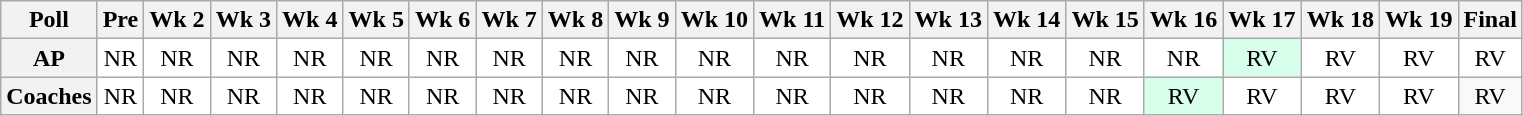<table class="wikitable" style="white-space:nowrap;">
<tr>
<th>Poll</th>
<th>Pre</th>
<th>Wk 2</th>
<th>Wk 3</th>
<th>Wk 4</th>
<th>Wk 5</th>
<th>Wk 6</th>
<th>Wk 7</th>
<th>Wk 8</th>
<th>Wk 9</th>
<th>Wk 10</th>
<th>Wk 11</th>
<th>Wk 12</th>
<th>Wk 13</th>
<th>Wk 14</th>
<th>Wk 15</th>
<th>Wk 16</th>
<th>Wk 17</th>
<th>Wk 18</th>
<th>Wk 19</th>
<th>Final</th>
</tr>
<tr style="text-align:center;">
<th>AP</th>
<td style="background:#FFF;">NR</td>
<td style="background:#FFF;">NR</td>
<td style="background:#FFF;">NR</td>
<td style="background:#FFF;">NR</td>
<td style="background:#FFF;">NR</td>
<td style="background:#FFF;">NR</td>
<td style="background:#FFF;">NR</td>
<td style="background:#FFF;">NR</td>
<td style="background:#FFF;">NR</td>
<td style="background:#FFF;">NR</td>
<td style="background:#FFF;">NR</td>
<td style="background:#FFF;">NR</td>
<td style="background:#FFF;">NR</td>
<td style="background:#FFF;">NR</td>
<td style="background:#FFF;">NR</td>
<td style="background:#FFF;">NR</td>
<td style="background:#D8FFEB;">RV</td>
<td style="background:#FFF;">RV</td>
<td style="background:#FFF;">RV</td>
<td style="background:#FFF;">RV</td>
</tr>
<tr style="text-align:center;">
<th>Coaches</th>
<td style="background:#FFF;">NR</td>
<td style="background:#FFF;">NR</td>
<td style="background:#FFF;">NR</td>
<td style="background:#FFF;">NR</td>
<td style="background:#FFF;">NR</td>
<td style="background:#FFF;">NR</td>
<td style="background:#FFF;">NR</td>
<td style="background:#FFF;">NR</td>
<td style="background:#FFF;">NR</td>
<td style="background:#FFF;">NR</td>
<td style="background:#FFF;">NR</td>
<td style="background:#FFF;">NR</td>
<td style="background:#FFF;">NR</td>
<td style="background:#FFF;">NR</td>
<td style="background:#FFF;">NR</td>
<td style="background:#D8FFEB;">RV</td>
<td style="background:#FFF;">RV</td>
<td style="background:#FFF;">RV</td>
<td style="background:#FFF;">RV</td>
<td>RV</td>
</tr>
</table>
